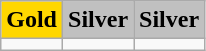<table class=wikitable>
<tr>
<td align=center bgcolor=gold> <strong>Gold</strong></td>
<td align=center bgcolor=silver> <strong>Silver</strong></td>
<td align=center bgcolor=silver> <strong>Silver</strong></td>
</tr>
<tr>
<td></td>
<td></td>
<td></td>
</tr>
</table>
